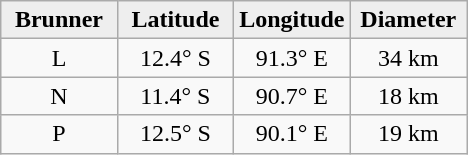<table class="wikitable">
<tr>
<th width="25%" style="background:#eeeeee;">Brunner</th>
<th width="25%" style="background:#eeeeee;">Latitude</th>
<th width="25%" style="background:#eeeeee;">Longitude</th>
<th width="25%" style="background:#eeeeee;">Diameter</th>
</tr>
<tr>
<td align="center">L</td>
<td align="center">12.4° S</td>
<td align="center">91.3° E</td>
<td align="center">34 km</td>
</tr>
<tr>
<td align="center">N</td>
<td align="center">11.4° S</td>
<td align="center">90.7° E</td>
<td align="center">18 km</td>
</tr>
<tr>
<td align="center">P</td>
<td align="center">12.5° S</td>
<td align="center">90.1° E</td>
<td align="center">19 km</td>
</tr>
</table>
